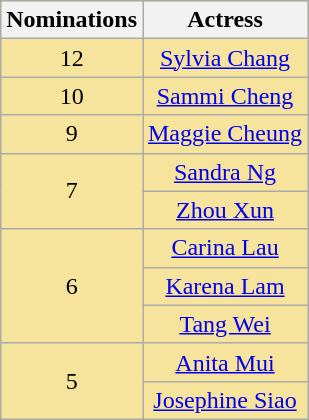<table class="wikitable" rowspan=2 border="1" cellpadding="4" style="text-align: center; background: #f6e39c">
<tr>
<th scope="col" width="55">Nominations</th>
<th scope="col" align="center">Actress</th>
</tr>
<tr>
<td rowspan=1 style="text-align:center">12</td>
<td><a href='#'>Sylvia Chang</a></td>
</tr>
<tr>
<td rowspan=1 style="text-align:center">10</td>
<td><a href='#'>Sammi Cheng</a></td>
</tr>
<tr>
<td rowspan=1 style="text-align:center">9</td>
<td><a href='#'>Maggie Cheung</a></td>
</tr>
<tr>
<td rowspan=2 style="text-align:center">7</td>
<td><a href='#'>Sandra Ng</a></td>
</tr>
<tr>
<td><a href='#'>Zhou Xun</a></td>
</tr>
<tr>
<td rowspan=3 style="text-align:center">6</td>
<td><a href='#'>Carina Lau</a></td>
</tr>
<tr>
<td><a href='#'>Karena Lam</a></td>
</tr>
<tr>
<td><a href='#'>Tang Wei</a></td>
</tr>
<tr>
<td rowspan=2 style="text-align:center">5</td>
<td><a href='#'>Anita Mui</a></td>
</tr>
<tr>
<td><a href='#'>Josephine Siao</a></td>
</tr>
</table>
